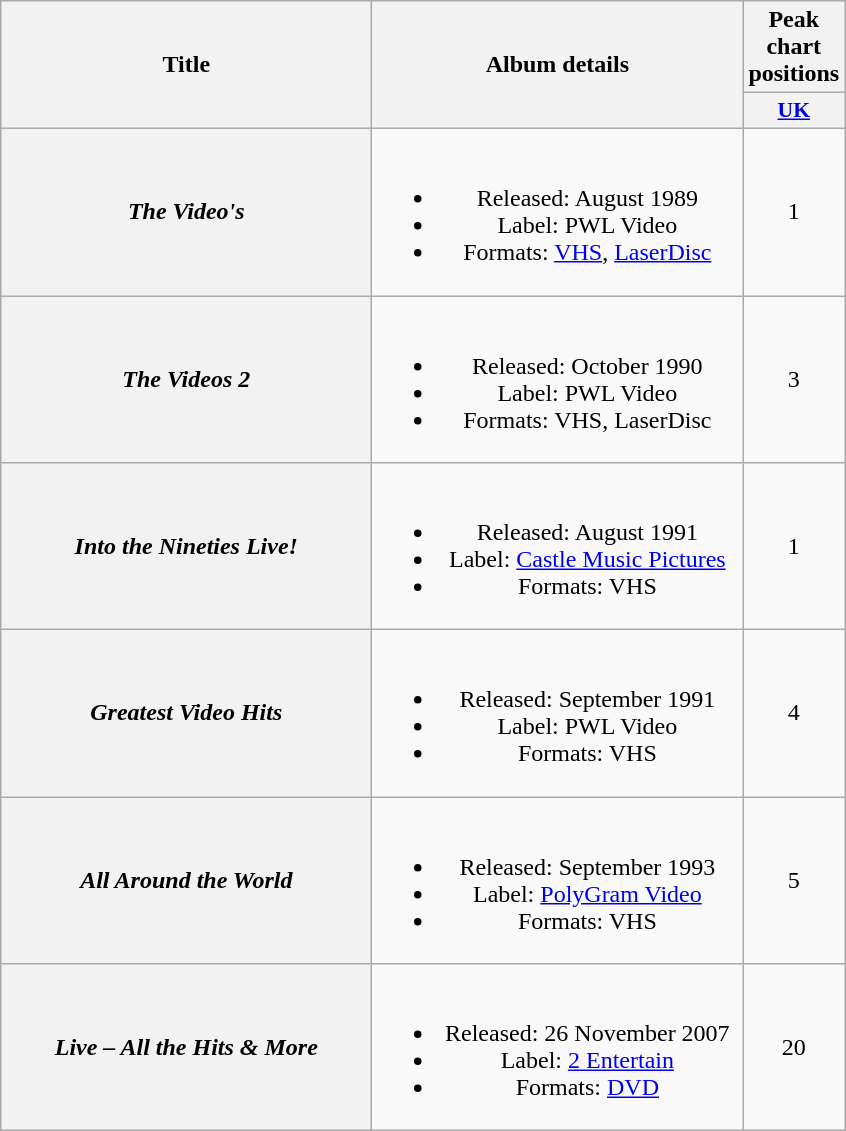<table class="wikitable plainrowheaders" style="text-align:center;">
<tr>
<th scope="col" rowspan="2" style="width:15em;">Title</th>
<th scope="col" rowspan="2" style="width:15em;">Album details</th>
<th>Peak chart positions</th>
</tr>
<tr>
<th scope="col" style="width:2em;font-size:90%;"><a href='#'>UK</a><br></th>
</tr>
<tr>
<th scope="row"><em>The Video's</em></th>
<td><br><ul><li>Released: August 1989</li><li>Label: PWL Video</li><li>Formats: <a href='#'>VHS</a>, <a href='#'>LaserDisc</a></li></ul></td>
<td>1</td>
</tr>
<tr>
<th scope="row"><em>The Videos 2</em></th>
<td><br><ul><li>Released: October 1990</li><li>Label: PWL Video</li><li>Formats: VHS, LaserDisc</li></ul></td>
<td>3</td>
</tr>
<tr>
<th scope="row"><em>Into the Nineties Live!</em></th>
<td><br><ul><li>Released: August 1991</li><li>Label: <a href='#'>Castle Music Pictures</a></li><li>Formats: VHS</li></ul></td>
<td>1</td>
</tr>
<tr>
<th scope="row"><em>Greatest Video Hits</em></th>
<td><br><ul><li>Released: September 1991</li><li>Label: PWL Video</li><li>Formats: VHS</li></ul></td>
<td>4</td>
</tr>
<tr>
<th scope="row"><em>All Around the World</em></th>
<td><br><ul><li>Released: September 1993</li><li>Label: <a href='#'>PolyGram Video</a></li><li>Formats: VHS</li></ul></td>
<td>5</td>
</tr>
<tr>
<th scope="row"><em>Live – All the Hits & More</em></th>
<td><br><ul><li>Released: 26 November 2007</li><li>Label: <a href='#'>2 Entertain</a></li><li>Formats: <a href='#'>DVD</a></li></ul></td>
<td>20</td>
</tr>
</table>
